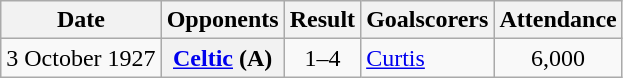<table class="wikitable plainrowheaders sortable">
<tr>
<th scope=col>Date</th>
<th scope=col>Opponents</th>
<th scope=col>Result</th>
<th scope=col class=unsortable>Goalscorers</th>
<th scope=col>Attendance</th>
</tr>
<tr>
<td>3 October 1927</td>
<th scope=row><a href='#'>Celtic</a> (A)</th>
<td align=center>1–4</td>
<td><a href='#'>Curtis</a></td>
<td align=center>6,000</td>
</tr>
</table>
